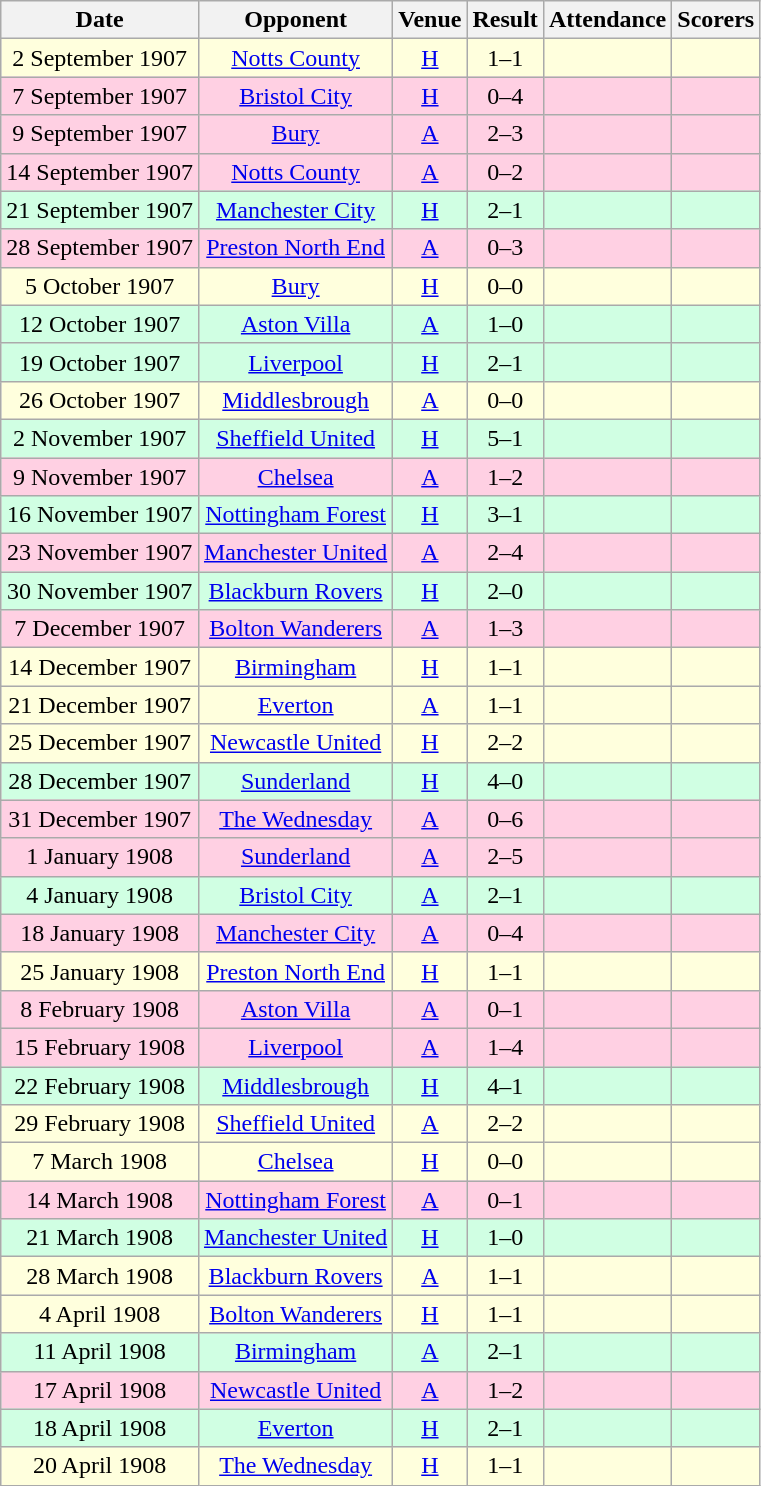<table class="wikitable sortable" style="text-align:center;">
<tr>
<th>Date</th>
<th>Opponent</th>
<th>Venue</th>
<th>Result</th>
<th>Attendance</th>
<th>Scorers</th>
</tr>
<tr style="background:#ffffdd;">
<td>2 September 1907</td>
<td><a href='#'>Notts County</a></td>
<td><a href='#'>H</a></td>
<td>1–1</td>
<td></td>
<td></td>
</tr>
<tr style="background:#ffd0e3;">
<td>7 September 1907</td>
<td><a href='#'>Bristol City</a></td>
<td><a href='#'>H</a></td>
<td>0–4</td>
<td></td>
<td></td>
</tr>
<tr style="background:#ffd0e3;">
<td>9 September 1907</td>
<td><a href='#'>Bury</a></td>
<td><a href='#'>A</a></td>
<td>2–3</td>
<td></td>
<td></td>
</tr>
<tr style="background:#ffd0e3;">
<td>14 September 1907</td>
<td><a href='#'>Notts County</a></td>
<td><a href='#'>A</a></td>
<td>0–2</td>
<td></td>
<td></td>
</tr>
<tr style="background:#d0ffe3;">
<td>21 September 1907</td>
<td><a href='#'>Manchester City</a></td>
<td><a href='#'>H</a></td>
<td>2–1</td>
<td></td>
<td></td>
</tr>
<tr style="background:#ffd0e3;">
<td>28 September 1907</td>
<td><a href='#'>Preston North End</a></td>
<td><a href='#'>A</a></td>
<td>0–3</td>
<td></td>
<td></td>
</tr>
<tr style="background:#ffffdd;">
<td>5 October 1907</td>
<td><a href='#'>Bury</a></td>
<td><a href='#'>H</a></td>
<td>0–0</td>
<td></td>
<td></td>
</tr>
<tr style="background:#d0ffe3;">
<td>12 October 1907</td>
<td><a href='#'>Aston Villa</a></td>
<td><a href='#'>A</a></td>
<td>1–0</td>
<td></td>
<td></td>
</tr>
<tr style="background:#d0ffe3;">
<td>19 October 1907</td>
<td><a href='#'>Liverpool</a></td>
<td><a href='#'>H</a></td>
<td>2–1</td>
<td></td>
<td></td>
</tr>
<tr style="background:#ffffdd;">
<td>26 October 1907</td>
<td><a href='#'>Middlesbrough</a></td>
<td><a href='#'>A</a></td>
<td>0–0</td>
<td></td>
<td></td>
</tr>
<tr style="background:#d0ffe3;">
<td>2 November 1907</td>
<td><a href='#'>Sheffield United</a></td>
<td><a href='#'>H</a></td>
<td>5–1</td>
<td></td>
<td></td>
</tr>
<tr style="background:#ffd0e3;">
<td>9 November 1907</td>
<td><a href='#'>Chelsea</a></td>
<td><a href='#'>A</a></td>
<td>1–2</td>
<td></td>
<td></td>
</tr>
<tr style="background:#d0ffe3;">
<td>16 November 1907</td>
<td><a href='#'>Nottingham Forest</a></td>
<td><a href='#'>H</a></td>
<td>3–1</td>
<td></td>
<td></td>
</tr>
<tr style="background:#ffd0e3;">
<td>23 November 1907</td>
<td><a href='#'>Manchester United</a></td>
<td><a href='#'>A</a></td>
<td>2–4</td>
<td></td>
<td></td>
</tr>
<tr style="background:#d0ffe3;">
<td>30 November 1907</td>
<td><a href='#'>Blackburn Rovers</a></td>
<td><a href='#'>H</a></td>
<td>2–0</td>
<td></td>
<td></td>
</tr>
<tr style="background:#ffd0e3;">
<td>7 December 1907</td>
<td><a href='#'>Bolton Wanderers</a></td>
<td><a href='#'>A</a></td>
<td>1–3</td>
<td></td>
<td></td>
</tr>
<tr style="background:#ffffdd;">
<td>14 December 1907</td>
<td><a href='#'>Birmingham</a></td>
<td><a href='#'>H</a></td>
<td>1–1</td>
<td></td>
<td></td>
</tr>
<tr style="background:#ffffdd;">
<td>21 December 1907</td>
<td><a href='#'>Everton</a></td>
<td><a href='#'>A</a></td>
<td>1–1</td>
<td></td>
<td></td>
</tr>
<tr style="background:#ffffdd;">
<td>25 December 1907</td>
<td><a href='#'>Newcastle United</a></td>
<td><a href='#'>H</a></td>
<td>2–2</td>
<td></td>
<td></td>
</tr>
<tr style="background:#d0ffe3;">
<td>28 December 1907</td>
<td><a href='#'>Sunderland</a></td>
<td><a href='#'>H</a></td>
<td>4–0</td>
<td></td>
<td></td>
</tr>
<tr style="background:#ffd0e3;">
<td>31 December 1907</td>
<td><a href='#'>The Wednesday</a></td>
<td><a href='#'>A</a></td>
<td>0–6</td>
<td></td>
<td></td>
</tr>
<tr style="background:#ffd0e3;">
<td>1 January 1908</td>
<td><a href='#'>Sunderland</a></td>
<td><a href='#'>A</a></td>
<td>2–5</td>
<td></td>
<td></td>
</tr>
<tr style="background:#d0ffe3;">
<td>4 January 1908</td>
<td><a href='#'>Bristol City</a></td>
<td><a href='#'>A</a></td>
<td>2–1</td>
<td></td>
<td></td>
</tr>
<tr style="background:#ffd0e3;">
<td>18 January 1908</td>
<td><a href='#'>Manchester City</a></td>
<td><a href='#'>A</a></td>
<td>0–4</td>
<td></td>
<td></td>
</tr>
<tr style="background:#ffffdd;">
<td>25 January 1908</td>
<td><a href='#'>Preston North End</a></td>
<td><a href='#'>H</a></td>
<td>1–1</td>
<td></td>
<td></td>
</tr>
<tr style="background:#ffd0e3;">
<td>8 February 1908</td>
<td><a href='#'>Aston Villa</a></td>
<td><a href='#'>A</a></td>
<td>0–1</td>
<td></td>
<td></td>
</tr>
<tr style="background:#ffd0e3;">
<td>15 February 1908</td>
<td><a href='#'>Liverpool</a></td>
<td><a href='#'>A</a></td>
<td>1–4</td>
<td></td>
<td></td>
</tr>
<tr style="background:#d0ffe3;">
<td>22 February 1908</td>
<td><a href='#'>Middlesbrough</a></td>
<td><a href='#'>H</a></td>
<td>4–1</td>
<td></td>
<td></td>
</tr>
<tr style="background:#ffffdd;">
<td>29 February 1908</td>
<td><a href='#'>Sheffield United</a></td>
<td><a href='#'>A</a></td>
<td>2–2</td>
<td></td>
<td></td>
</tr>
<tr style="background:#ffffdd;">
<td>7 March 1908</td>
<td><a href='#'>Chelsea</a></td>
<td><a href='#'>H</a></td>
<td>0–0</td>
<td></td>
<td></td>
</tr>
<tr style="background:#ffd0e3;">
<td>14 March 1908</td>
<td><a href='#'>Nottingham Forest</a></td>
<td><a href='#'>A</a></td>
<td>0–1</td>
<td></td>
<td></td>
</tr>
<tr style="background:#d0ffe3;">
<td>21 March 1908</td>
<td><a href='#'>Manchester United</a></td>
<td><a href='#'>H</a></td>
<td>1–0</td>
<td></td>
<td></td>
</tr>
<tr style="background:#ffffdd;">
<td>28 March 1908</td>
<td><a href='#'>Blackburn Rovers</a></td>
<td><a href='#'>A</a></td>
<td>1–1</td>
<td></td>
<td></td>
</tr>
<tr style="background:#ffffdd;">
<td>4 April 1908</td>
<td><a href='#'>Bolton Wanderers</a></td>
<td><a href='#'>H</a></td>
<td>1–1</td>
<td></td>
<td></td>
</tr>
<tr style="background:#d0ffe3;">
<td>11 April 1908</td>
<td><a href='#'>Birmingham</a></td>
<td><a href='#'>A</a></td>
<td>2–1</td>
<td></td>
<td></td>
</tr>
<tr style="background:#ffd0e3;">
<td>17 April 1908</td>
<td><a href='#'>Newcastle United</a></td>
<td><a href='#'>A</a></td>
<td>1–2</td>
<td></td>
<td></td>
</tr>
<tr style="background:#d0ffe3;">
<td>18 April 1908</td>
<td><a href='#'>Everton</a></td>
<td><a href='#'>H</a></td>
<td>2–1</td>
<td></td>
<td></td>
</tr>
<tr style="background:#ffffdd;">
<td>20 April 1908</td>
<td><a href='#'>The Wednesday</a></td>
<td><a href='#'>H</a></td>
<td>1–1</td>
<td></td>
<td></td>
</tr>
</table>
